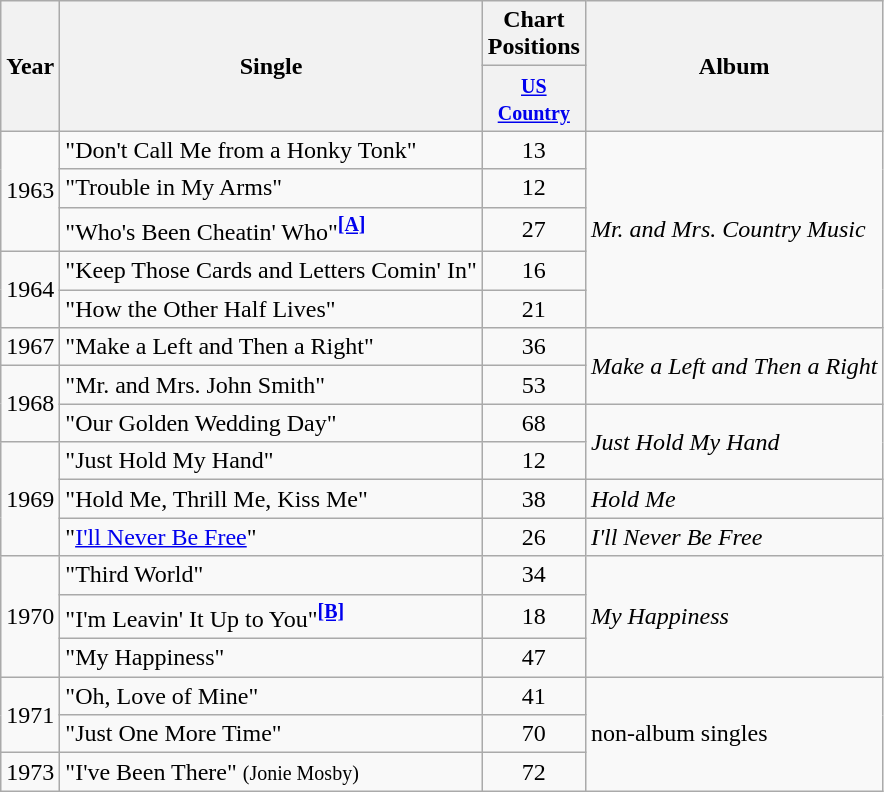<table class="wikitable">
<tr>
<th rowspan="2">Year</th>
<th rowspan="2">Single</th>
<th colspan="1">Chart Positions</th>
<th rowspan="2">Album</th>
</tr>
<tr>
<th width="50"><small><a href='#'>US<br>Country</a><br></small></th>
</tr>
<tr>
<td rowspan=3>1963</td>
<td>"Don't Call Me from a Honky Tonk"</td>
<td align=center>13</td>
<td rowspan=5><em>Mr. and Mrs. Country Music</em></td>
</tr>
<tr>
<td>"Trouble in My Arms"</td>
<td align=center>12</td>
</tr>
<tr>
<td>"Who's Been Cheatin' Who"<sup><span></span><a href='#'><strong>[A]</strong></a></sup></td>
<td align=center>27</td>
</tr>
<tr>
<td rowspan=2>1964</td>
<td>"Keep Those Cards and Letters Comin' In"</td>
<td align=center>16</td>
</tr>
<tr>
<td>"How the Other Half Lives"</td>
<td align=center>21</td>
</tr>
<tr>
<td>1967</td>
<td>"Make a Left and Then a Right"</td>
<td align=center>36</td>
<td rowspan=2><em>Make a Left and Then a Right</em></td>
</tr>
<tr>
<td rowspan=2>1968</td>
<td>"Mr. and Mrs. John Smith"</td>
<td align=center>53</td>
</tr>
<tr>
<td>"Our Golden Wedding Day"</td>
<td align=center>68</td>
<td rowspan=2><em>Just Hold My Hand</em></td>
</tr>
<tr>
<td rowspan=3>1969</td>
<td>"Just Hold My Hand"</td>
<td align=center>12</td>
</tr>
<tr>
<td>"Hold Me, Thrill Me, Kiss Me"</td>
<td align=center>38</td>
<td><em>Hold Me</em></td>
</tr>
<tr>
<td>"<a href='#'>I'll Never Be Free</a>"</td>
<td align=center>26</td>
<td><em>I'll Never Be Free</em></td>
</tr>
<tr>
<td rowspan=3>1970</td>
<td>"Third World"</td>
<td align=center>34</td>
<td rowspan=3><em>My Happiness</em></td>
</tr>
<tr>
<td>"I'm Leavin' It Up to You"<sup><span></span><a href='#'><strong>[B]</strong></a></sup></td>
<td align=center>18</td>
</tr>
<tr>
<td>"My Happiness"</td>
<td align=center>47</td>
</tr>
<tr>
<td rowspan=2>1971</td>
<td>"Oh, Love of Mine"</td>
<td align=center>41</td>
<td rowspan=3>non-album singles</td>
</tr>
<tr>
<td>"Just One More Time"</td>
<td align=center>70</td>
</tr>
<tr>
<td>1973</td>
<td>"I've Been There" <small>(Jonie Mosby)</small></td>
<td align=center>72</td>
</tr>
</table>
